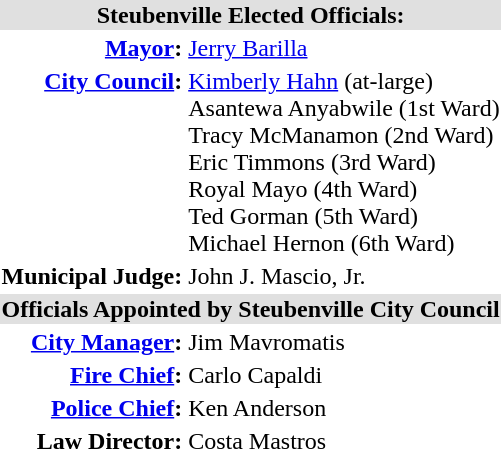<table class=toccolours>
<tr>
<th colspan="2" style="background:#e0e0e0; text-align:center;">Steubenville Elected Officials:</th>
</tr>
<tr>
<td valign=top align=right><strong><a href='#'>Mayor</a>:</strong></td>
<td><a href='#'>Jerry Barilla</a></td>
</tr>
<tr>
<td style="vertical-align:top; text-align:right;"><strong><a href='#'>City Council</a>:</strong></td>
<td><a href='#'>Kimberly Hahn</a> (at-large)<br>Asantewa Anyabwile (1st Ward)<br>Tracy McManamon (2nd Ward)<br>Eric Timmons (3rd Ward)<br>Royal Mayo (4th Ward)<br>Ted Gorman (5th Ward)<br>Michael Hernon  (6th Ward)</td>
</tr>
<tr>
<td style="vertical-align:top; text-align:right;"><strong>Municipal Judge:</strong></td>
<td>John J. Mascio, Jr.</td>
</tr>
<tr>
<th colspan="2" style="background:#e0e0e0; text-align:center;">Officials Appointed by Steubenville City Council</th>
</tr>
<tr>
<td style="vertical-align:top; text-align:right;"><strong><a href='#'>City Manager</a>:</strong></td>
<td>Jim Mavromatis</td>
</tr>
<tr>
<td style="vertical-align:top; text-align:right;"><strong><a href='#'>Fire Chief</a>:</strong></td>
<td>Carlo Capaldi</td>
</tr>
<tr>
<td style="vertical-align:top; text-align:right;"><strong><a href='#'>Police Chief</a>:</strong></td>
<td>Ken Anderson</td>
</tr>
<tr>
<td style="vertical-align:top; text-align:right;"><strong>Law Director:</strong></td>
<td>Costa Mastros</td>
</tr>
</table>
